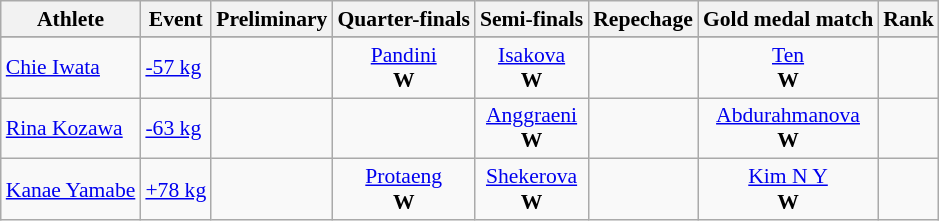<table class="wikitable" style="font-size:90%">
<tr>
<th>Athlete</th>
<th>Event</th>
<th>Preliminary</th>
<th>Quarter-finals</th>
<th>Semi-finals</th>
<th>Repechage</th>
<th>Gold medal match</th>
<th>Rank</th>
</tr>
<tr style="font-size:95%">
</tr>
<tr align=center>
<td align=left><a href='#'>Chie Iwata</a></td>
<td align=left><a href='#'>-57 kg</a></td>
<td></td>
<td> <a href='#'>Pandini</a><br><strong>W</strong></td>
<td> <a href='#'>Isakova</a><br><strong>W</strong></td>
<td></td>
<td> <a href='#'>Ten</a><br><strong>W</strong></td>
<td></td>
</tr>
<tr align=center>
<td align=left><a href='#'>Rina Kozawa</a></td>
<td align=left><a href='#'>-63 kg</a></td>
<td></td>
<td></td>
<td> <a href='#'>Anggraeni</a><br><strong>W</strong></td>
<td></td>
<td> <a href='#'>Abdurahmanova</a><br><strong>W</strong></td>
<td></td>
</tr>
<tr align=center>
<td align=left><a href='#'>Kanae Yamabe</a></td>
<td align=left><a href='#'>+78 kg</a></td>
<td></td>
<td> <a href='#'>Protaeng</a><br><strong>W</strong></td>
<td> <a href='#'>Shekerova</a><br><strong>W</strong></td>
<td></td>
<td> <a href='#'>Kim N Y</a><br><strong>W</strong></td>
<td></td>
</tr>
</table>
